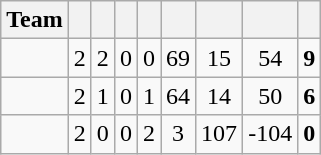<table class="wikitable" style="text-align: center;">
<tr>
<th>Team</th>
<th></th>
<th></th>
<th></th>
<th></th>
<th></th>
<th></th>
<th></th>
<th></th>
</tr>
<tr>
<td align="left"></td>
<td>2</td>
<td>2</td>
<td>0</td>
<td>0</td>
<td>69</td>
<td>15</td>
<td>54</td>
<td><strong>9</strong></td>
</tr>
<tr>
<td align="left"></td>
<td>2</td>
<td>1</td>
<td>0</td>
<td>1</td>
<td>64</td>
<td>14</td>
<td>50</td>
<td><strong>6</strong></td>
</tr>
<tr>
<td align="left"></td>
<td>2</td>
<td>0</td>
<td>0</td>
<td>2</td>
<td>3</td>
<td>107</td>
<td>-104</td>
<td><strong>0</strong></td>
</tr>
</table>
